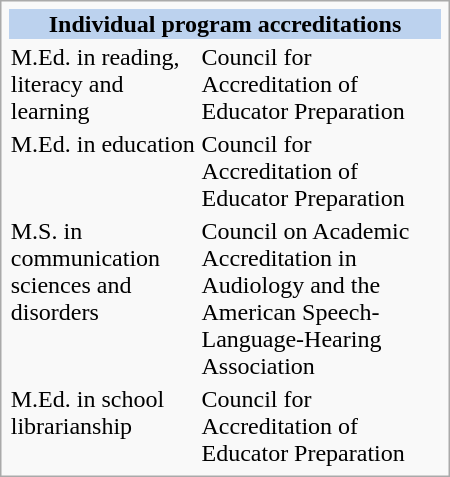<table class="infobox" style="width:300px;">
<tr>
<th colspan="2"  style="text-align:center; background:#bcd2ee;">Individual program accreditations</th>
</tr>
<tr>
<td>M.Ed. in reading, literacy and learning</td>
<td>Council for Accreditation of Educator Preparation</td>
</tr>
<tr>
<td>M.Ed. in education</td>
<td>Council for Accreditation of Educator Preparation</td>
</tr>
<tr>
<td>M.S. in communication sciences and disorders</td>
<td>Council on Academic Accreditation in Audiology and the American Speech-Language-Hearing Association</td>
</tr>
<tr>
<td>M.Ed. in school librarianship</td>
<td>Council for Accreditation of Educator Preparation</td>
</tr>
</table>
